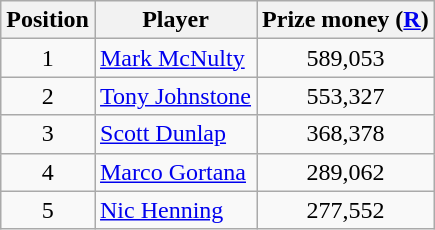<table class=wikitable>
<tr>
<th>Position</th>
<th>Player</th>
<th>Prize money (<a href='#'>R</a>)</th>
</tr>
<tr>
<td align=center>1</td>
<td> <a href='#'>Mark McNulty</a></td>
<td align=center>589,053</td>
</tr>
<tr>
<td align=center>2</td>
<td> <a href='#'>Tony Johnstone</a></td>
<td align=center>553,327</td>
</tr>
<tr>
<td align=center>3</td>
<td> <a href='#'>Scott Dunlap</a></td>
<td align=center>368,378</td>
</tr>
<tr>
<td align=center>4</td>
<td> <a href='#'>Marco Gortana</a></td>
<td align=center>289,062</td>
</tr>
<tr>
<td align=center>5</td>
<td> <a href='#'>Nic Henning</a></td>
<td align=center>277,552</td>
</tr>
</table>
